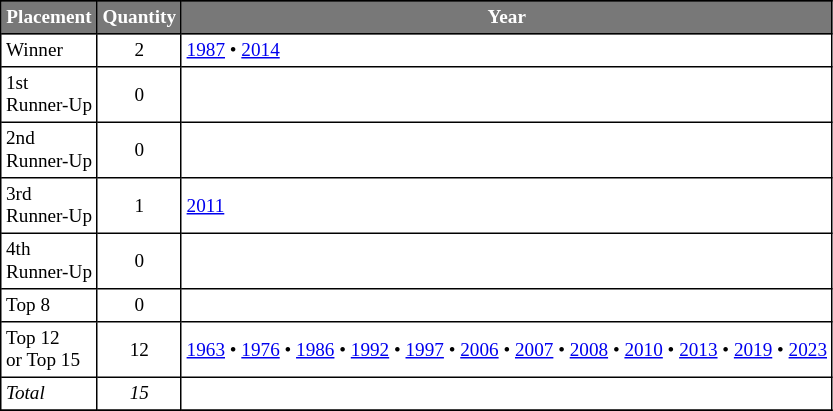<table class="sortable wiki table" border="3" cellpadding="3" cellspacing="0" style="margin: 0 1em 0 0; background: white; border: 1px #000000 solid; border-collapse: collapse; font-size: 80%;">
<tr>
</tr>
<tr>
<th style="background-color:#787878;color:#FFFFFF;">Placement</th>
<th style="background-color:#787878;color:#FFFFFF;">Quantity</th>
<th style="background-color:#787878;color:#FFFFFF;">Year</th>
</tr>
<tr>
<td>Winner</td>
<td style="text-align:center;">2</td>
<td><a href='#'>1987</a> • <a href='#'>2014</a></td>
</tr>
<tr>
<td>1st<br>Runner-Up</td>
<td style="text-align:center;">0</td>
<td></td>
</tr>
<tr>
<td>2nd<br>Runner-Up</td>
<td style="text-align:center;">0</td>
<td></td>
</tr>
<tr>
<td>3rd<br>Runner-Up</td>
<td style="text-align:center;">1</td>
<td><a href='#'>2011</a></td>
</tr>
<tr>
<td>4th<br>Runner-Up</td>
<td style="text-align:center;">0</td>
<td></td>
</tr>
<tr>
<td>Top 8</td>
<td style="text-align:center;">0</td>
<td></td>
</tr>
<tr>
<td>Top 12<br>or Top 15</td>
<td style="text-align:center;">12</td>
<td><a href='#'>1963</a> • <a href='#'>1976</a> • <a href='#'>1986</a> • <a href='#'>1992</a> • <a href='#'>1997</a> • <a href='#'>2006</a> • <a href='#'>2007</a> • <a href='#'>2008</a> • <a href='#'>2010</a> • <a href='#'>2013</a> • <a href='#'>2019</a> • <a href='#'>2023</a></td>
</tr>
<tr>
<td><em>Total</em></td>
<td style="text-align:center;"><em>15</em></td>
<td></td>
</tr>
<tr>
</tr>
</table>
